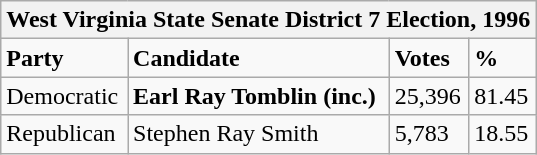<table class="wikitable">
<tr>
<th colspan="4">West Virginia State Senate District 7 Election, 1996</th>
</tr>
<tr>
<td><strong>Party</strong></td>
<td><strong>Candidate</strong></td>
<td><strong>Votes</strong></td>
<td><strong>%</strong></td>
</tr>
<tr>
<td>Democratic</td>
<td><strong>Earl Ray Tomblin (inc.)</strong></td>
<td>25,396</td>
<td>81.45</td>
</tr>
<tr>
<td>Republican</td>
<td>Stephen Ray Smith</td>
<td>5,783</td>
<td>18.55</td>
</tr>
</table>
